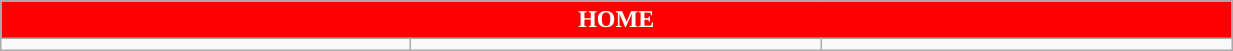<table class="wikitable collapsible collapsed" style="width:65%">
<tr>
<th colspan=6 ! style="color:white; background:red">HOME</th>
</tr>
<tr>
<td></td>
<td></td>
<td></td>
</tr>
</table>
